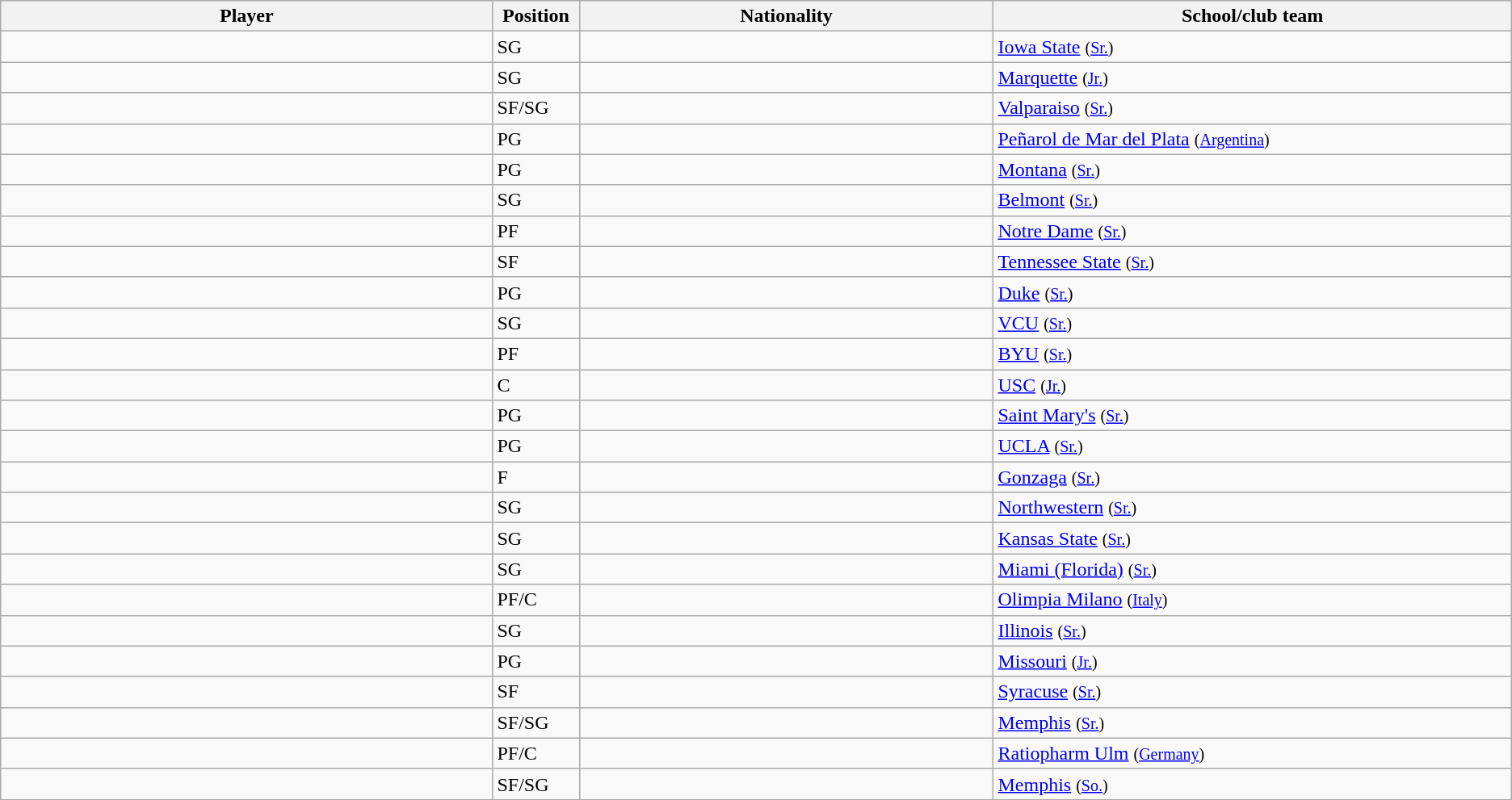<table class="wikitable sortable">
<tr>
<th style="width:19%;">Player</th>
<th style="width:1%;">Position</th>
<th style="width:16%;">Nationality</th>
<th style="width:20%;">School/club team</th>
</tr>
<tr>
<td></td>
<td>SG</td>
<td></td>
<td><a href='#'>Iowa State</a> <small>(<a href='#'>Sr.</a>)</small></td>
</tr>
<tr>
<td></td>
<td>SG</td>
<td></td>
<td><a href='#'>Marquette</a> <small>(<a href='#'>Jr.</a>)</small></td>
</tr>
<tr>
<td></td>
<td>SF/SG</td>
<td></td>
<td><a href='#'>Valparaiso</a> <small>(<a href='#'>Sr.</a>)</small></td>
</tr>
<tr>
<td></td>
<td>PG</td>
<td></td>
<td><a href='#'>Peñarol de Mar del Plata</a> <small>(<a href='#'>Argentina</a>)</small></td>
</tr>
<tr>
<td></td>
<td>PG</td>
<td></td>
<td><a href='#'>Montana</a> <small>(<a href='#'>Sr.</a>)</small></td>
</tr>
<tr>
<td></td>
<td>SG</td>
<td></td>
<td><a href='#'>Belmont</a> <small>(<a href='#'>Sr.</a>)</small></td>
</tr>
<tr>
<td></td>
<td>PF</td>
<td></td>
<td><a href='#'>Notre Dame</a> <small>(<a href='#'>Sr.</a>)</small></td>
</tr>
<tr>
<td></td>
<td>SF</td>
<td></td>
<td><a href='#'>Tennessee State</a> <small>(<a href='#'>Sr.</a>)</small></td>
</tr>
<tr>
<td></td>
<td>PG</td>
<td></td>
<td><a href='#'>Duke</a> <small>(<a href='#'>Sr.</a>)</small></td>
</tr>
<tr>
<td></td>
<td>SG</td>
<td></td>
<td><a href='#'>VCU</a> <small>(<a href='#'>Sr.</a>)</small></td>
</tr>
<tr>
<td></td>
<td>PF</td>
<td></td>
<td><a href='#'>BYU</a> <small>(<a href='#'>Sr.</a>)</small></td>
</tr>
<tr>
<td></td>
<td>C</td>
<td></td>
<td><a href='#'>USC</a> <small>(<a href='#'>Jr.</a>)</small></td>
</tr>
<tr>
<td></td>
<td>PG</td>
<td></td>
<td><a href='#'>Saint Mary's</a> <small>(<a href='#'>Sr.</a>)</small></td>
</tr>
<tr>
<td></td>
<td>PG</td>
<td></td>
<td><a href='#'>UCLA</a> <small>(<a href='#'>Sr.</a>)</small></td>
</tr>
<tr>
<td></td>
<td>F</td>
<td></td>
<td><a href='#'>Gonzaga</a> <small>(<a href='#'>Sr.</a>)</small></td>
</tr>
<tr>
<td></td>
<td>SG</td>
<td></td>
<td><a href='#'>Northwestern</a> <small>(<a href='#'>Sr.</a>)</small></td>
</tr>
<tr>
<td></td>
<td>SG</td>
<td></td>
<td><a href='#'>Kansas State</a> <small>(<a href='#'>Sr.</a>)</small></td>
</tr>
<tr>
<td></td>
<td>SG</td>
<td></td>
<td><a href='#'>Miami (Florida)</a> <small>(<a href='#'>Sr.</a>)</small></td>
</tr>
<tr>
<td></td>
<td>PF/C</td>
<td></td>
<td><a href='#'>Olimpia Milano</a> <small>(<a href='#'>Italy</a>)</small></td>
</tr>
<tr>
<td></td>
<td>SG</td>
<td></td>
<td><a href='#'>Illinois</a> <small>(<a href='#'>Sr.</a>)</small></td>
</tr>
<tr>
<td></td>
<td>PG</td>
<td></td>
<td><a href='#'>Missouri</a> <small>(<a href='#'>Jr.</a>)</small></td>
</tr>
<tr>
<td></td>
<td>SF</td>
<td></td>
<td><a href='#'>Syracuse</a> <small>(<a href='#'>Sr.</a>)</small></td>
</tr>
<tr>
<td></td>
<td>SF/SG</td>
<td></td>
<td><a href='#'>Memphis</a> <small>(<a href='#'>Sr.</a>)</small></td>
</tr>
<tr>
<td></td>
<td>PF/C</td>
<td></td>
<td><a href='#'>Ratiopharm Ulm</a> <small>(<a href='#'>Germany</a>)</small></td>
</tr>
<tr>
<td></td>
<td>SF/SG</td>
<td></td>
<td><a href='#'>Memphis</a> <small>(<a href='#'>So.</a>)</small></td>
</tr>
</table>
